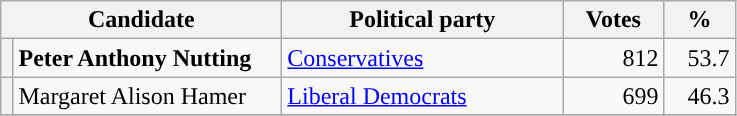<table class="wikitable">
<tr>
<th valign=top colspan="2" style="width: 180px">Candidate</th>
<th valign=top style="width: 180px">Political party</th>
<th valign=top style="width: 60px">Votes</th>
<th valign=top style="width: 40px">%</th>
</tr>
<tr>
<th style="background-color: "></th>
<td><strong>Peter Anthony Nutting</strong></td>
<td><a href='#'>Conservatives</a></td>
<td align="right">812</td>
<td align="right">53.7</td>
</tr>
<tr>
<th style="background-color: "></th>
<td>Margaret Alison Hamer</td>
<td><a href='#'>Liberal Democrats</a></td>
<td align="right">699</td>
<td align="right">46.3</td>
</tr>
<tr>
</tr>
</table>
